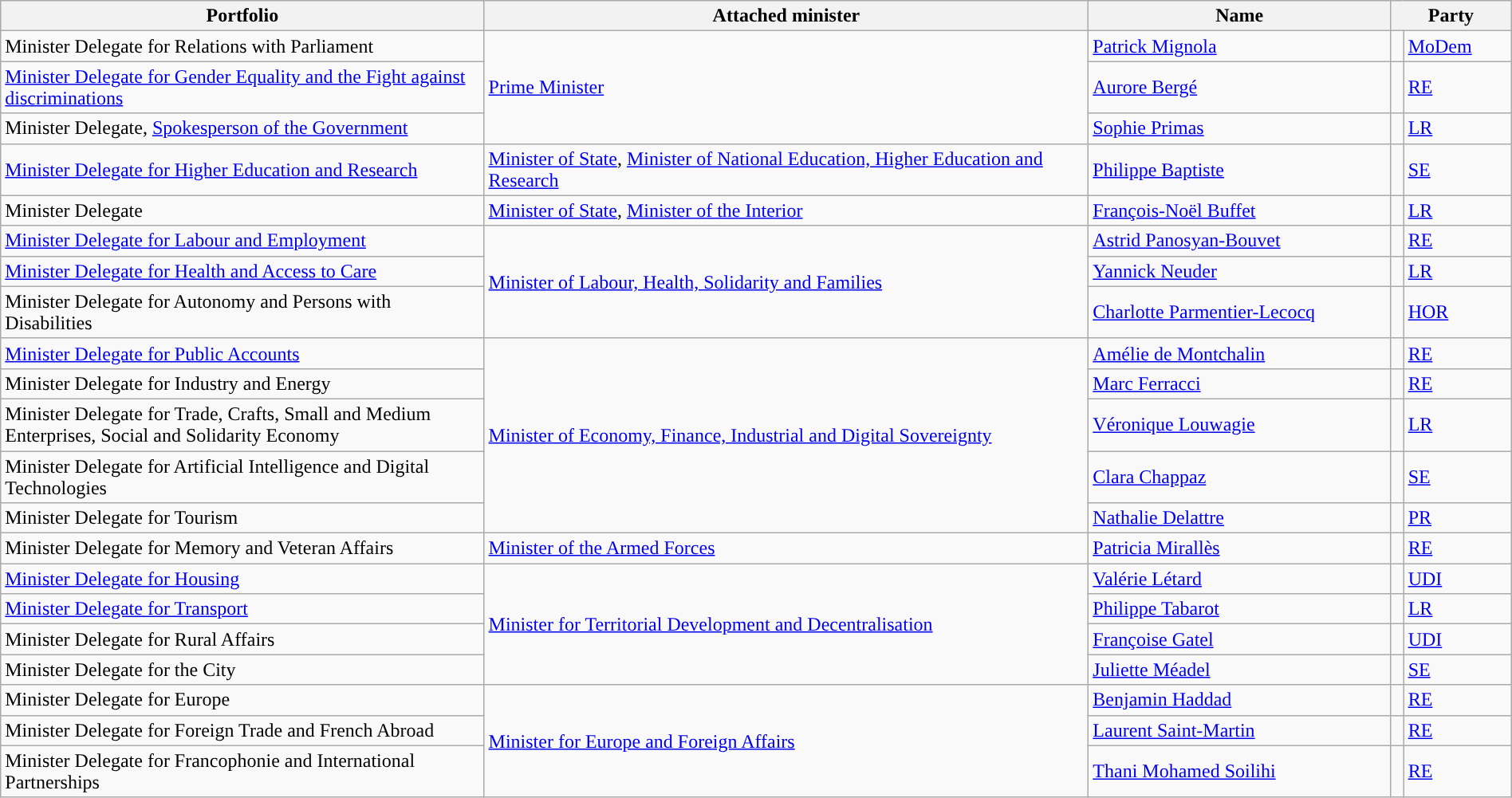<table class="wikitable" style="width:100%">
<tr>
<th>Portfolio</th>
<th style="width:40%">Attached minister</th>
<th style="width:20%">Name</th>
<th style="width:8%" colspan="2">Party</th>
</tr>
<tr>
<td>Minister Delegate for Relations with Parliament</td>
<td rowspan=3><a href='#'>Prime Minister</a></td>
<td><a href='#'>Patrick Mignola</a></td>
<td style="background:"></td>
<td><a href='#'>MoDem</a></td>
</tr>
<tr>
<td><a href='#'>Minister Delegate for Gender Equality and the Fight against discriminations</a></td>
<td><a href='#'>Aurore Bergé</a></td>
<td style="background:"></td>
<td><a href='#'>RE</a></td>
</tr>
<tr>
<td>Minister Delegate, <a href='#'>Spokesperson of the Government</a></td>
<td><a href='#'>Sophie Primas</a></td>
<td style="background:"></td>
<td><a href='#'>LR</a></td>
</tr>
<tr>
<td><a href='#'>Minister Delegate for Higher Education and Research</a></td>
<td><a href='#'>Minister of State</a>, <a href='#'>Minister of National Education, Higher Education and Research</a></td>
<td><a href='#'>Philippe Baptiste</a></td>
<td style="background:"></td>
<td><a href='#'>SE</a></td>
</tr>
<tr>
<td>Minister Delegate</td>
<td><a href='#'>Minister of State</a>, <a href='#'>Minister of the Interior</a></td>
<td><a href='#'>François-Noël Buffet</a></td>
<td style="background:"></td>
<td><a href='#'>LR</a></td>
</tr>
<tr>
<td><a href='#'>Minister Delegate for Labour and Employment</a></td>
<td rowspan=3><a href='#'>Minister of Labour, Health, Solidarity and Families</a></td>
<td><a href='#'>Astrid Panosyan-Bouvet</a></td>
<td style="background:"></td>
<td><a href='#'>RE</a></td>
</tr>
<tr>
<td><a href='#'>Minister Delegate for Health and Access to Care</a></td>
<td><a href='#'>Yannick Neuder</a></td>
<td style="background:"></td>
<td><a href='#'>LR</a></td>
</tr>
<tr>
<td>Minister Delegate for Autonomy and Persons with Disabilities</td>
<td><a href='#'>Charlotte Parmentier-Lecocq</a></td>
<td style="background:"></td>
<td><a href='#'>HOR</a></td>
</tr>
<tr>
<td><a href='#'>Minister Delegate for Public Accounts</a></td>
<td rowspan=5><a href='#'>Minister of Economy, Finance, Industrial and Digital Sovereignty</a></td>
<td><a href='#'>Amélie de Montchalin</a></td>
<td style="background:"></td>
<td><a href='#'>RE</a></td>
</tr>
<tr>
<td>Minister Delegate for Industry and Energy</td>
<td><a href='#'>Marc Ferracci</a></td>
<td style="background:"></td>
<td><a href='#'>RE</a></td>
</tr>
<tr>
<td>Minister Delegate for Trade, Crafts, Small and Medium Enterprises, Social and Solidarity Economy</td>
<td><a href='#'>Véronique Louwagie</a></td>
<td style="background:"></td>
<td><a href='#'>LR</a></td>
</tr>
<tr>
<td>Minister Delegate for Artificial Intelligence and Digital Technologies</td>
<td><a href='#'>Clara Chappaz</a></td>
<td style="background:"></td>
<td><a href='#'>SE</a></td>
</tr>
<tr>
<td>Minister Delegate for Tourism</td>
<td><a href='#'>Nathalie Delattre</a></td>
<td style="background:"></td>
<td><a href='#'>PR</a></td>
</tr>
<tr>
<td>Minister Delegate for Memory and Veteran Affairs</td>
<td><a href='#'>Minister of the Armed Forces</a></td>
<td><a href='#'>Patricia Mirallès</a></td>
<td style="background:"></td>
<td><a href='#'>RE</a></td>
</tr>
<tr>
<td><a href='#'>Minister Delegate for Housing</a></td>
<td rowspan=4><a href='#'>Minister for Territorial Development and Decentralisation</a></td>
<td><a href='#'>Valérie Létard</a></td>
<td style="background:"></td>
<td><a href='#'>UDI</a></td>
</tr>
<tr>
<td><a href='#'>Minister Delegate for Transport</a></td>
<td><a href='#'>Philippe Tabarot</a></td>
<td style="background:"></td>
<td><a href='#'>LR</a></td>
</tr>
<tr>
<td>Minister Delegate for Rural Affairs</td>
<td><a href='#'>Françoise Gatel</a></td>
<td style="background:"></td>
<td><a href='#'>UDI</a></td>
</tr>
<tr>
<td>Minister Delegate for the City</td>
<td><a href='#'>Juliette Méadel</a></td>
<td style="background:"></td>
<td><a href='#'>SE</a></td>
</tr>
<tr>
<td>Minister Delegate for Europe</td>
<td rowspan=3><a href='#'>Minister for Europe and Foreign Affairs</a></td>
<td><a href='#'>Benjamin Haddad</a></td>
<td style="background:"></td>
<td><a href='#'>RE</a></td>
</tr>
<tr>
<td>Minister Delegate for Foreign Trade and French Abroad</td>
<td><a href='#'>Laurent Saint-Martin</a></td>
<td style="background:"></td>
<td><a href='#'>RE</a></td>
</tr>
<tr>
<td>Minister Delegate for Francophonie and International Partnerships</td>
<td><a href='#'>Thani Mohamed Soilihi</a></td>
<td style="background:"></td>
<td><a href='#'>RE</a></td>
</tr>
</table>
